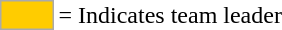<table>
<tr>
<td style="background:#fc0; border:1px solid #aaa; width:2em;"></td>
<td>= Indicates team leader</td>
</tr>
</table>
